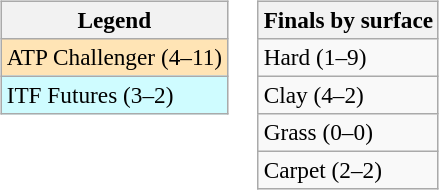<table>
<tr valign=top>
<td><br><table class=wikitable style=font-size:97%>
<tr>
<th>Legend</th>
</tr>
<tr bgcolor=moccasin>
<td>ATP Challenger (4–11)</td>
</tr>
<tr bgcolor=cffcff>
<td>ITF Futures (3–2)</td>
</tr>
</table>
</td>
<td><br><table class=wikitable style=font-size:97%>
<tr>
<th>Finals by surface</th>
</tr>
<tr>
<td>Hard (1–9)</td>
</tr>
<tr>
<td>Clay (4–2)</td>
</tr>
<tr>
<td>Grass (0–0)</td>
</tr>
<tr>
<td>Carpet (2–2)</td>
</tr>
</table>
</td>
</tr>
</table>
